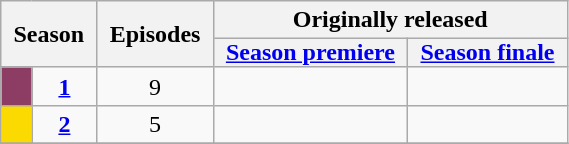<table class="wikitable" style="text-align:center">
<tr>
<th style="padding: 0px 8px" colspan="2" rowspan="2">Season</th>
<th style="padding: 0px 8px" rowspan="2">Episodes</th>
<th colspan="2">Originally released</th>
</tr>
<tr>
<th style="padding: 0px 8px"><a href='#'>Season premiere</a></th>
<th style="padding: 0px 8px"><a href='#'>Season finale</a></th>
</tr>
<tr>
<td bgcolor="#8D3D63"></td>
<td><strong><a href='#'>1</a></strong></td>
<td>9</td>
<td></td>
<td></td>
</tr>
<tr>
<td bgcolor="#fada00"></td>
<td><strong><a href='#'>2</a></strong></td>
<td>5</td>
<td></td>
<td></td>
</tr>
<tr>
</tr>
</table>
